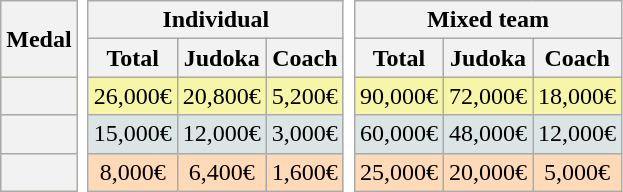<table class=wikitable style="border: none; background: none; text-align:center;">
<tr>
<th rowspan=2>Medal</th>
<td rowspan=5 style="width:1; border: none; background: none;"></td>
<th colspan=3>Individual</th>
<td rowspan=5 style="width:1; border: none; background: none;"></td>
<th colspan=3>Mixed team</th>
</tr>
<tr>
<th>Total</th>
<th>Judoka</th>
<th>Coach</th>
<th>Total</th>
<th>Judoka</th>
<th>Coach</th>
</tr>
<tr bgcolor=F7F6A8>
<th></th>
<td>26,000€</td>
<td>20,800€</td>
<td>5,200€</td>
<td>90,000€</td>
<td>72,000€</td>
<td>18,000€</td>
</tr>
<tr bgcolor=DCE5E5>
<th></th>
<td>15,000€</td>
<td>12,000€</td>
<td>3,000€</td>
<td>60,000€</td>
<td>48,000€</td>
<td>12,000€</td>
</tr>
<tr bgcolor=FFDAB9>
<th></th>
<td>8,000€</td>
<td>6,400€</td>
<td>1,600€</td>
<td>25,000€</td>
<td>20,000€</td>
<td>5,000€</td>
</tr>
</table>
